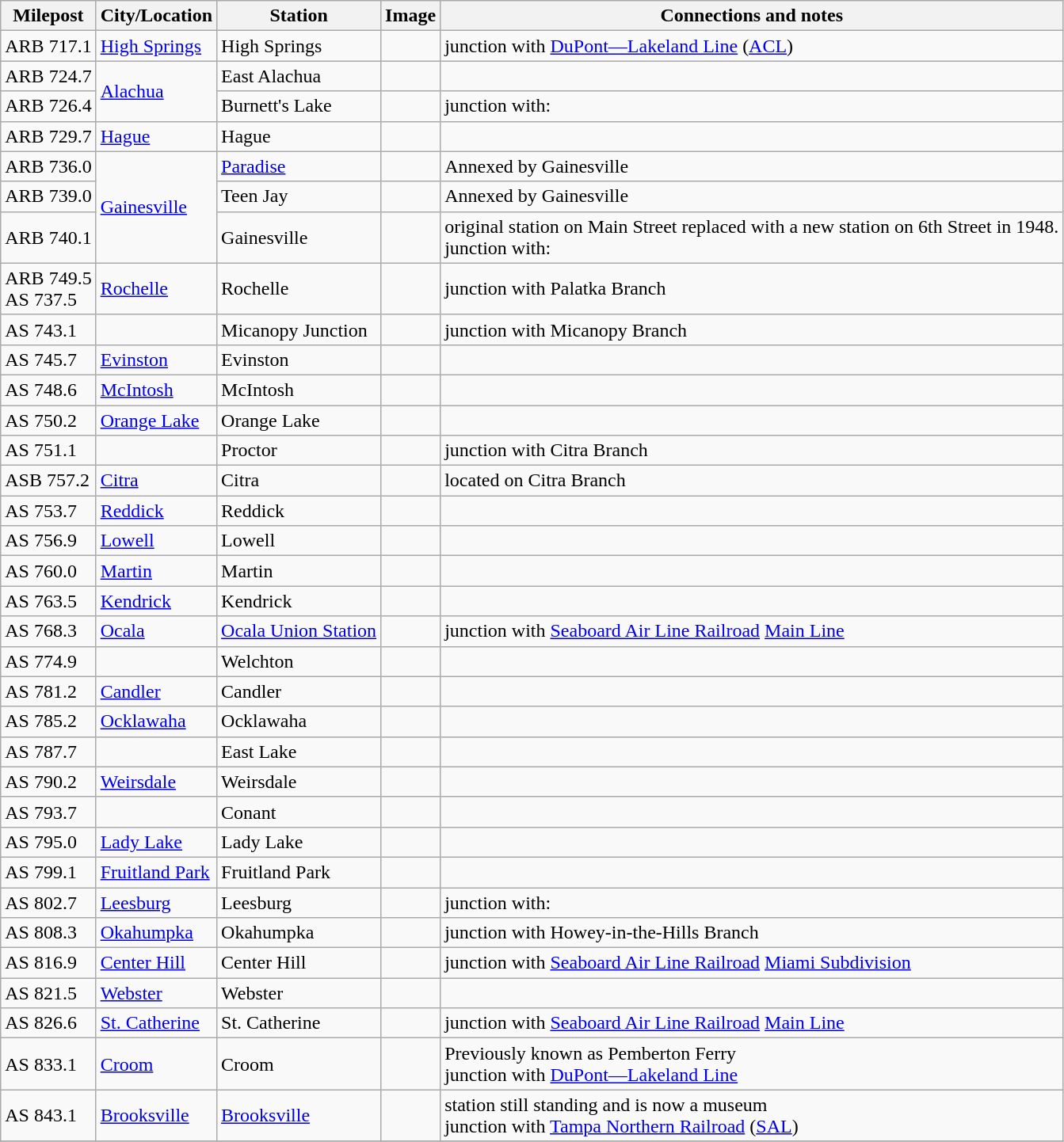<table class="wikitable">
<tr>
<th>Milepost</th>
<th>City/Location</th>
<th>Station</th>
<th>Image</th>
<th>Connections and notes</th>
</tr>
<tr>
<td>ARB 717.1</td>
<td><a href='#'>High Springs</a></td>
<td>High Springs</td>
<td></td>
<td>junction with <a href='#'>DuPont—Lakeland Line</a> (<a href='#'>ACL</a>)</td>
</tr>
<tr>
<td>ARB 724.7</td>
<td ! rowspan="2"><a href='#'>Alachua</a></td>
<td>East Alachua</td>
<td></td>
<td></td>
</tr>
<tr>
<td>ARB 726.4</td>
<td>Burnett's Lake</td>
<td></td>
<td>junction with:<br></td>
</tr>
<tr>
<td>ARB 729.7</td>
<td><a href='#'>Hague</a></td>
<td>Hague</td>
<td></td>
<td></td>
</tr>
<tr>
<td>ARB 736.0</td>
<td ! rowspan="3"><a href='#'>Gainesville</a></td>
<td><a href='#'>Paradise</a></td>
<td></td>
<td>Annexed by Gainesville</td>
</tr>
<tr>
<td>ARB 739.0</td>
<td>Teen Jay</td>
<td></td>
<td>Annexed by Gainesville</td>
</tr>
<tr>
<td>ARB 740.1</td>
<td>Gainesville</td>
<td></td>
<td>original station on Main Street replaced with a new station on 6th Street in 1948.<br>junction with:</td>
</tr>
<tr>
<td>ARB 749.5<br>AS 737.5</td>
<td><a href='#'>Rochelle</a></td>
<td>Rochelle</td>
<td></td>
<td>junction with Palatka Branch</td>
</tr>
<tr>
<td>AS 743.1</td>
<td></td>
<td>Micanopy Junction</td>
<td></td>
<td>junction with Micanopy Branch</td>
</tr>
<tr>
<td>AS 745.7</td>
<td><a href='#'>Evinston</a></td>
<td>Evinston</td>
<td></td>
<td></td>
</tr>
<tr>
<td>AS 748.6</td>
<td><a href='#'>McIntosh</a></td>
<td>McIntosh</td>
<td></td>
<td></td>
</tr>
<tr>
<td>AS 750.2</td>
<td><a href='#'>Orange Lake</a></td>
<td>Orange Lake</td>
<td></td>
<td></td>
</tr>
<tr>
<td>AS 751.1</td>
<td></td>
<td>Proctor</td>
<td></td>
<td>junction with Citra Branch</td>
</tr>
<tr>
<td>ASB 757.2</td>
<td><a href='#'>Citra</a></td>
<td>Citra</td>
<td></td>
<td>located on Citra Branch</td>
</tr>
<tr>
<td>AS 753.7</td>
<td><a href='#'>Reddick</a></td>
<td>Reddick</td>
<td></td>
<td></td>
</tr>
<tr>
<td>AS 756.9</td>
<td><a href='#'>Lowell</a></td>
<td>Lowell</td>
<td></td>
<td></td>
</tr>
<tr>
<td>AS 760.0</td>
<td><a href='#'>Martin</a></td>
<td>Martin</td>
<td></td>
<td></td>
</tr>
<tr>
<td>AS 763.5</td>
<td><a href='#'>Kendrick</a></td>
<td>Kendrick</td>
<td></td>
<td></td>
</tr>
<tr>
<td>AS 768.3</td>
<td><a href='#'>Ocala</a></td>
<td><a href='#'>Ocala Union Station</a></td>
<td></td>
<td>junction with <a href='#'>Seaboard Air Line Railroad</a> <a href='#'>Main Line</a></td>
</tr>
<tr>
<td>AS 774.9</td>
<td></td>
<td>Welchton</td>
<td></td>
<td></td>
</tr>
<tr>
<td>AS 781.2</td>
<td><a href='#'>Candler</a></td>
<td>Candler</td>
<td></td>
<td></td>
</tr>
<tr>
<td>AS 785.2</td>
<td><a href='#'>Ocklawaha</a></td>
<td>Ocklawaha</td>
<td></td>
<td></td>
</tr>
<tr>
<td>AS 787.7</td>
<td></td>
<td>East Lake</td>
<td></td>
<td></td>
</tr>
<tr>
<td>AS 790.2</td>
<td><a href='#'>Weirsdale</a></td>
<td>Weirsdale</td>
<td></td>
<td></td>
</tr>
<tr>
<td>AS 793.7</td>
<td></td>
<td>Conant</td>
<td></td>
<td></td>
</tr>
<tr>
<td>AS 795.0</td>
<td><a href='#'>Lady Lake</a></td>
<td>Lady Lake</td>
<td></td>
<td></td>
</tr>
<tr>
<td>AS 799.1</td>
<td><a href='#'>Fruitland Park</a></td>
<td>Fruitland Park</td>
<td></td>
<td></td>
</tr>
<tr>
<td>AS 802.7</td>
<td><a href='#'>Leesburg</a></td>
<td>Leesburg</td>
<td></td>
<td>junction with:</td>
</tr>
<tr>
<td>AS 808.3</td>
<td><a href='#'>Okahumpka</a></td>
<td>Okahumpka</td>
<td></td>
<td>junction with Howey-in-the-Hills Branch</td>
</tr>
<tr>
<td>AS 816.9</td>
<td><a href='#'>Center Hill</a></td>
<td>Center Hill</td>
<td></td>
<td>junction with <a href='#'>Seaboard Air Line Railroad</a> <a href='#'>Miami Subdivision</a></td>
</tr>
<tr>
<td>AS 821.5</td>
<td><a href='#'>Webster</a></td>
<td>Webster</td>
<td></td>
<td></td>
</tr>
<tr>
<td>AS 826.6</td>
<td><a href='#'>St. Catherine</a></td>
<td>St. Catherine</td>
<td></td>
<td>junction with <a href='#'>Seaboard Air Line Railroad</a> <a href='#'>Main Line</a></td>
</tr>
<tr>
<td>AS 833.1</td>
<td><a href='#'>Croom</a></td>
<td>Croom</td>
<td></td>
<td>Previously known as Pemberton Ferry<br>junction with <a href='#'>DuPont—Lakeland Line</a></td>
</tr>
<tr>
<td>AS 843.1</td>
<td><a href='#'>Brooksville</a></td>
<td><a href='#'>Brooksville</a></td>
<td></td>
<td>station still standing and is now a museum<br>junction with <a href='#'>Tampa Northern Railroad</a> (<a href='#'>SAL</a>)</td>
</tr>
<tr>
</tr>
</table>
